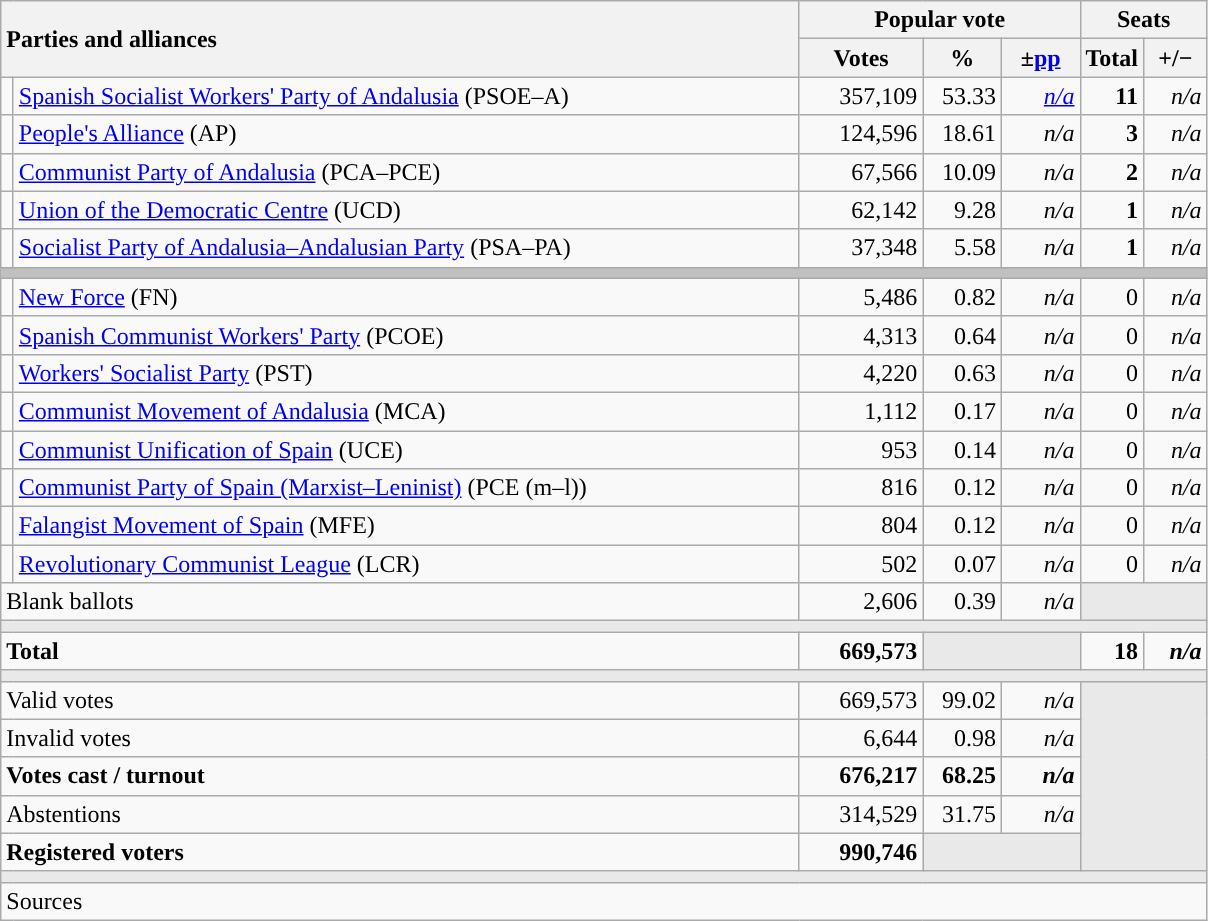<table class="wikitable" style="text-align:right;">
<tr>
<th style="text-align:left;" rowspan="2" colspan="2" width="525">Parties and alliances</th>
<th colspan="3">Popular vote</th>
<th colspan="2">Seats</th>
</tr>
<tr>
<th width="75">Votes</th>
<th width="45">%</th>
<th width="45">±<a href='#'>pp</a></th>
<th width="35">Total</th>
<th width="35">+/−</th>
</tr>
<tr>
<td width="1" style="color:inherit;background:"></td>
<td align="left"><a href='#'>Spanish Socialist Workers' Party of Andalusia</a> (PSOE–A)</td>
<td>357,109</td>
<td>53.33</td>
<td><em><a href='#'>n/a</a></em></td>
<td><strong>11</strong></td>
<td><em>n/a</em></td>
</tr>
<tr>
<td style="color:inherit;background:"></td>
<td align="left"><a href='#'>People's Alliance</a> (AP)</td>
<td>124,596</td>
<td>18.61</td>
<td><em>n/a</em></td>
<td><strong>3</strong></td>
<td><em>n/a</em></td>
</tr>
<tr>
<td style="color:inherit;background:"></td>
<td align="left"><a href='#'>Communist Party of Andalusia</a> (PCA–PCE)</td>
<td>67,566</td>
<td>10.09</td>
<td><em>n/a</em></td>
<td><strong>2</strong></td>
<td><em>n/a</em></td>
</tr>
<tr>
<td style="color:inherit;background:"></td>
<td align="left"><a href='#'>Union of the Democratic Centre</a> (UCD)</td>
<td>62,142</td>
<td>9.28</td>
<td><em>n/a</em></td>
<td><strong>1</strong></td>
<td><em>n/a</em></td>
</tr>
<tr>
<td style="color:inherit;background:"></td>
<td align="left"><a href='#'>Socialist Party of Andalusia–Andalusian Party</a> (PSA–PA)</td>
<td>37,348</td>
<td>5.58</td>
<td><em>n/a</em></td>
<td><strong>1</strong></td>
<td><em>n/a</em></td>
</tr>
<tr>
<td colspan="7" bgcolor="#C0C0C0"></td>
</tr>
<tr>
<td style="color:inherit;background:"></td>
<td align="left"><a href='#'>New Force</a> (FN)</td>
<td>5,486</td>
<td>0.82</td>
<td><em>n/a</em></td>
<td>0</td>
<td><em>n/a</em></td>
</tr>
<tr>
<td style="color:inherit;background:"></td>
<td align="left"><a href='#'>Spanish Communist Workers' Party</a> (PCOE)</td>
<td>4,313</td>
<td>0.64</td>
<td><em>n/a</em></td>
<td>0</td>
<td><em>n/a</em></td>
</tr>
<tr>
<td style="color:inherit;background:"></td>
<td align="left"><a href='#'>Workers' Socialist Party</a> (PST)</td>
<td>4,220</td>
<td>0.63</td>
<td><em>n/a</em></td>
<td>0</td>
<td><em>n/a</em></td>
</tr>
<tr>
<td style="color:inherit;background:"></td>
<td align="left"><a href='#'>Communist Movement of Andalusia</a> (MCA)</td>
<td>1,112</td>
<td>0.17</td>
<td><em>n/a</em></td>
<td>0</td>
<td><em>n/a</em></td>
</tr>
<tr>
<td style="color:inherit;background:"></td>
<td align="left"><a href='#'>Communist Unification of Spain</a> (UCE)</td>
<td>953</td>
<td>0.14</td>
<td><em>n/a</em></td>
<td>0</td>
<td><em>n/a</em></td>
</tr>
<tr>
<td style="color:inherit;background:"></td>
<td align="left"><a href='#'>Communist Party of Spain (Marxist–Leninist)</a> (PCE (m–l))</td>
<td>816</td>
<td>0.12</td>
<td><em>n/a</em></td>
<td>0</td>
<td><em>n/a</em></td>
</tr>
<tr>
<td style="color:inherit;background:"></td>
<td align="left"><a href='#'>Falangist Movement of Spain</a> (MFE)</td>
<td>804</td>
<td>0.12</td>
<td><em>n/a</em></td>
<td>0</td>
<td><em>n/a</em></td>
</tr>
<tr>
<td style="color:inherit;background:"></td>
<td align="left"><a href='#'>Revolutionary Communist League</a> (LCR)</td>
<td>502</td>
<td>0.07</td>
<td><em>n/a</em></td>
<td>0</td>
<td><em>n/a</em></td>
</tr>
<tr>
<td align="left" colspan="2">Blank ballots</td>
<td>2,606</td>
<td>0.39</td>
<td><em>n/a</em></td>
<td bgcolor="#E9E9E9" colspan="2"></td>
</tr>
<tr>
<td colspan="7" bgcolor="#E9E9E9"></td>
</tr>
<tr style="font-weight:bold;">
<td align="left" colspan="2">Total</td>
<td>669,573</td>
<td bgcolor="#E9E9E9" colspan="2"></td>
<td>18</td>
<td><em>n/a</em></td>
</tr>
<tr>
<td colspan="7" bgcolor="#E9E9E9"></td>
</tr>
<tr>
<td align="left" colspan="2">Valid votes</td>
<td>669,573</td>
<td>99.02</td>
<td><em>n/a</em></td>
<td bgcolor="#E9E9E9" colspan="2" rowspan="5"></td>
</tr>
<tr>
<td align="left" colspan="2">Invalid votes</td>
<td>6,644</td>
<td>0.98</td>
<td><em>n/a</em></td>
</tr>
<tr style="font-weight:bold;">
<td align="left" colspan="2">Votes cast / turnout</td>
<td>676,217</td>
<td>68.25</td>
<td><em>n/a</em></td>
</tr>
<tr>
<td align="left" colspan="2">Abstentions</td>
<td>314,529</td>
<td>31.75</td>
<td><em>n/a</em></td>
</tr>
<tr style="font-weight:bold;">
<td align="left" colspan="2">Registered voters</td>
<td>990,746</td>
<td bgcolor="#E9E9E9" colspan="2"></td>
</tr>
<tr>
<td colspan="7" bgcolor="#E9E9E9"></td>
</tr>
<tr>
<td align="left" colspan="7">Sources</td>
</tr>
</table>
